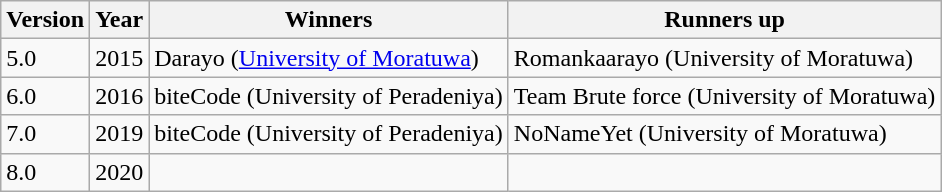<table class="wikitable">
<tr>
<th>Version</th>
<th>Year</th>
<th>Winners</th>
<th>Runners up</th>
</tr>
<tr>
<td>5.0</td>
<td>2015</td>
<td>Darayo (<a href='#'>University of Moratuwa</a>)</td>
<td>Romankaarayo (University of Moratuwa)</td>
</tr>
<tr>
<td>6.0</td>
<td>2016</td>
<td>biteCode (University of Peradeniya)</td>
<td>Team Brute force (University of Moratuwa)</td>
</tr>
<tr>
<td>7.0</td>
<td>2019</td>
<td>biteCode (University of Peradeniya)</td>
<td>NoNameYet (University of Moratuwa)</td>
</tr>
<tr>
<td>8.0</td>
<td>2020</td>
<td></td>
<td></td>
</tr>
</table>
